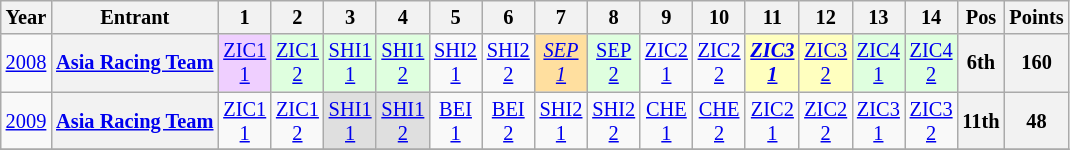<table class="wikitable" style="text-align:center; font-size:85%">
<tr>
<th>Year</th>
<th>Entrant</th>
<th>1</th>
<th>2</th>
<th>3</th>
<th>4</th>
<th>5</th>
<th>6</th>
<th>7</th>
<th>8</th>
<th>9</th>
<th>10</th>
<th>11</th>
<th>12</th>
<th>13</th>
<th>14</th>
<th>Pos</th>
<th>Points</th>
</tr>
<tr>
<td><a href='#'>2008</a></td>
<th nowrap><a href='#'>Asia Racing Team</a></th>
<td style="background:#EFCFFF;"><a href='#'>ZIC1<br>1</a><br></td>
<td style="background:#DFFFDF;"><a href='#'>ZIC1<br>2</a><br></td>
<td style="background:#DFFFDF;"><a href='#'>SHI1<br>1</a><br></td>
<td style="background:#DFFFDF;"><a href='#'>SHI1<br>2</a><br></td>
<td><a href='#'>SHI2<br>1</a></td>
<td><a href='#'>SHI2<br>2</a></td>
<td style="background:#FFDF9F;"><em><a href='#'>SEP<br>1</a></em><br></td>
<td style="background:#DFFFDF;"><a href='#'>SEP<br>2</a><br></td>
<td><a href='#'>ZIC2<br>1</a></td>
<td><a href='#'>ZIC2<br>2</a></td>
<td style="background:#FFFFBF;"><strong><em><a href='#'>ZIC3<br>1</a></em></strong><br></td>
<td style="background:#FFFFBF;"><a href='#'>ZIC3<br>2</a><br></td>
<td style="background:#DFFFDF;"><a href='#'>ZIC4<br>1</a><br></td>
<td style="background:#DFFFDF;"><a href='#'>ZIC4<br>2</a><br></td>
<th>6th</th>
<th>160</th>
</tr>
<tr>
<td><a href='#'>2009</a></td>
<th nowrap><a href='#'>Asia Racing Team</a></th>
<td><a href='#'>ZIC1<br>1</a></td>
<td><a href='#'>ZIC1<br>2</a></td>
<td style="background:#DFDFDF;"><a href='#'>SHI1<br>1</a><br></td>
<td style="background:#DFDFDF;"><a href='#'>SHI1<br>2</a><br></td>
<td><a href='#'>BEI<br>1</a></td>
<td><a href='#'>BEI<br>2</a></td>
<td><a href='#'>SHI2<br>1</a></td>
<td><a href='#'>SHI2<br>2</a></td>
<td><a href='#'>CHE<br>1</a></td>
<td><a href='#'>CHE<br>2</a></td>
<td><a href='#'>ZIC2<br>1</a></td>
<td><a href='#'>ZIC2<br>2</a></td>
<td><a href='#'>ZIC3<br>1</a></td>
<td><a href='#'>ZIC3<br>2</a></td>
<th>11th</th>
<th>48</th>
</tr>
<tr>
</tr>
</table>
